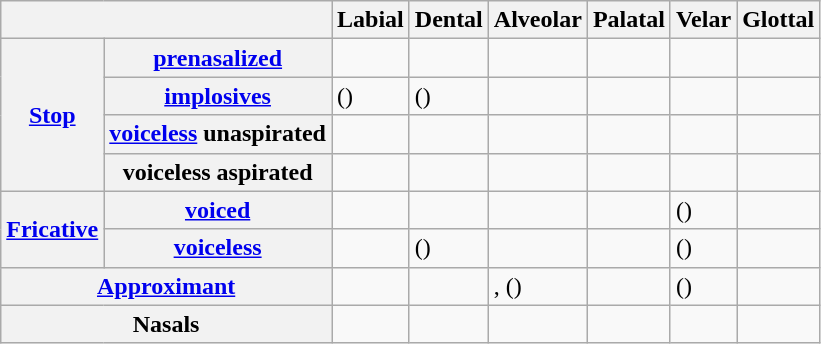<table class="wikitable">
<tr>
<th colspan="2"></th>
<th>Labial</th>
<th>Dental</th>
<th>Alveolar</th>
<th>Palatal</th>
<th>Velar</th>
<th>Glottal</th>
</tr>
<tr>
<th rowspan="4"><a href='#'>Stop</a></th>
<th><a href='#'>prenasalized</a></th>
<td></td>
<td></td>
<td></td>
<td></td>
<td></td>
<td></td>
</tr>
<tr>
<th><a href='#'>implosives</a></th>
<td>()</td>
<td>()</td>
<td></td>
<td></td>
<td></td>
<td></td>
</tr>
<tr>
<th><a href='#'>voiceless</a> unaspirated</th>
<td></td>
<td></td>
<td></td>
<td></td>
<td></td>
<td></td>
</tr>
<tr>
<th>voiceless aspirated</th>
<td></td>
<td></td>
<td></td>
<td></td>
<td></td>
<td></td>
</tr>
<tr>
<th rowspan="2"><a href='#'>Fricative</a></th>
<th><a href='#'>voiced</a></th>
<td></td>
<td></td>
<td></td>
<td></td>
<td>()</td>
<td></td>
</tr>
<tr>
<th><a href='#'>voiceless</a></th>
<td></td>
<td>()</td>
<td></td>
<td></td>
<td>()</td>
<td></td>
</tr>
<tr>
<th colspan="2"><a href='#'>Approximant</a></th>
<td></td>
<td></td>
<td>, ()</td>
<td></td>
<td> ()</td>
<td></td>
</tr>
<tr>
<th colspan="2">Nasals</th>
<td></td>
<td></td>
<td></td>
<td></td>
<td></td>
<td></td>
</tr>
</table>
